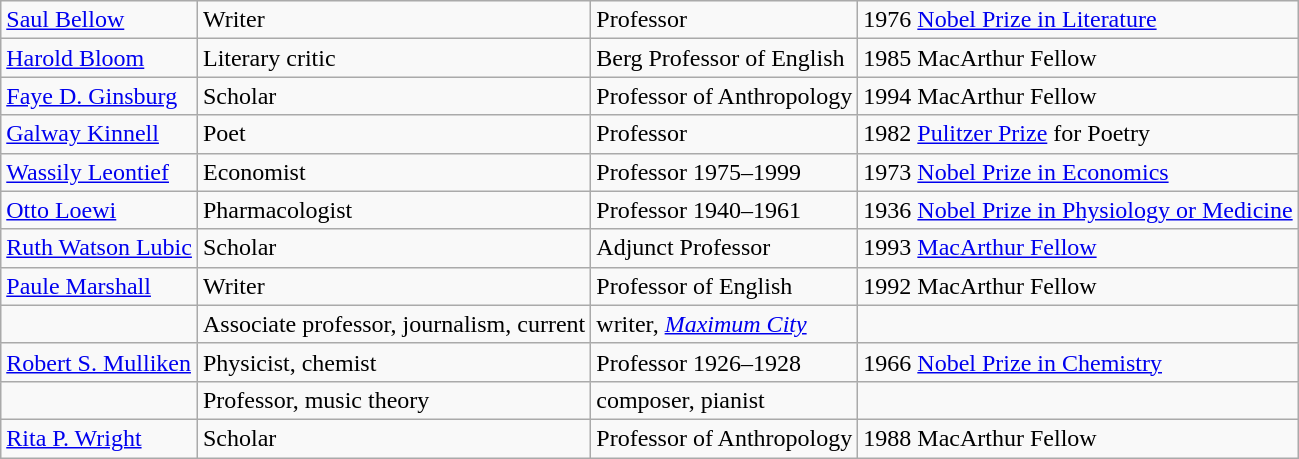<table class="wikitable">
<tr>
<td><a href='#'>Saul Bellow</a></td>
<td>Writer</td>
<td>Professor</td>
<td>1976 <a href='#'>Nobel Prize in Literature</a></td>
</tr>
<tr>
<td><a href='#'>Harold Bloom</a></td>
<td>Literary critic</td>
<td>Berg Professor of English</td>
<td>1985 MacArthur Fellow</td>
</tr>
<tr>
<td><a href='#'>Faye D. Ginsburg</a></td>
<td>Scholar</td>
<td>Professor of Anthropology</td>
<td>1994 MacArthur Fellow</td>
</tr>
<tr>
<td><a href='#'>Galway Kinnell</a></td>
<td>Poet</td>
<td>Professor</td>
<td>1982 <a href='#'>Pulitzer Prize</a> for Poetry</td>
</tr>
<tr>
<td><a href='#'>Wassily Leontief</a></td>
<td>Economist</td>
<td>Professor 1975–1999</td>
<td>1973 <a href='#'>Nobel Prize in Economics</a></td>
</tr>
<tr>
<td><a href='#'>Otto Loewi</a></td>
<td>Pharmacologist</td>
<td>Professor 1940–1961</td>
<td>1936 <a href='#'>Nobel Prize in Physiology or Medicine</a></td>
</tr>
<tr>
<td><a href='#'>Ruth Watson Lubic</a></td>
<td>Scholar</td>
<td>Adjunct Professor</td>
<td>1993 <a href='#'>MacArthur Fellow</a></td>
</tr>
<tr>
<td><a href='#'>Paule Marshall</a></td>
<td>Writer</td>
<td>Professor of English</td>
<td>1992 MacArthur Fellow</td>
</tr>
<tr>
<td></td>
<td>Associate professor, journalism, current</td>
<td>writer,  <em><a href='#'>Maximum City</a></em></td>
<td style="text-align:center;"></td>
</tr>
<tr>
<td><a href='#'>Robert S. Mulliken</a></td>
<td>Physicist, chemist</td>
<td>Professor 1926–1928</td>
<td>1966 <a href='#'>Nobel Prize in Chemistry</a></td>
</tr>
<tr>
<td></td>
<td>Professor, music theory</td>
<td>composer, pianist</td>
<td style="text-align:center;"></td>
</tr>
<tr>
<td><a href='#'>Rita P. Wright</a></td>
<td>Scholar</td>
<td>Professor of Anthropology</td>
<td>1988 MacArthur Fellow</td>
</tr>
</table>
